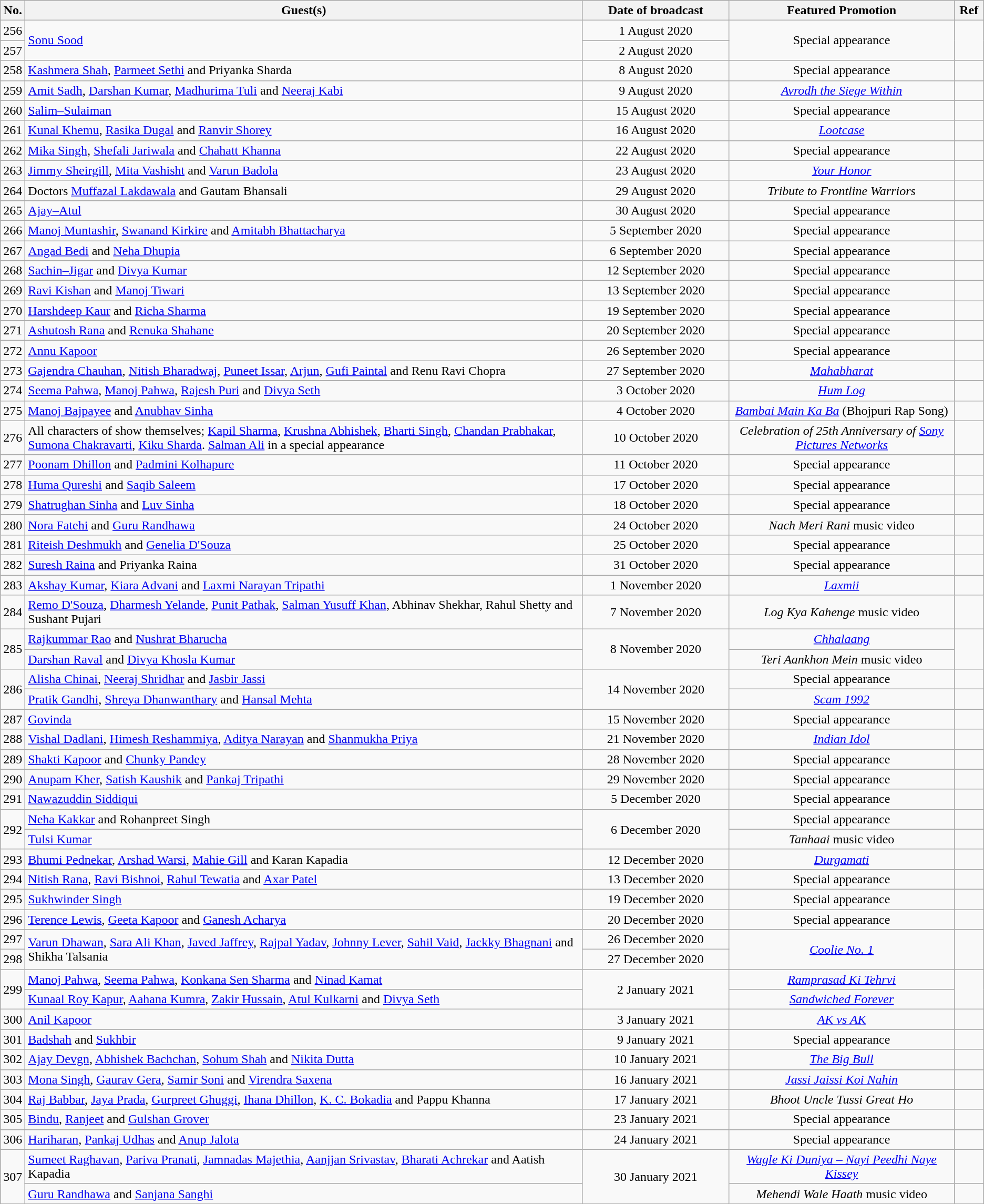<table class=" sortable wikitable">
<tr>
<th style="width:2%;">No.</th>
<th style="width:57%;">Guest(s)</th>
<th style="width:15%;text-align:center;">Date of broadcast</th>
<th style="width:23%;text-align:center;">Featured Promotion</th>
<th style="width:3%;text-align:center;">Ref</th>
</tr>
<tr>
<td style="text-align:center;">256</td>
<td rowspan="2"><a href='#'>Sonu Sood</a></td>
<td style="text-align:center;">1 August 2020</td>
<td rowspan="2" style="text-align:center;">Special appearance</td>
<td rowspan="2" style="text-align:center;"></td>
</tr>
<tr>
<td style="text-align:center;">257</td>
<td style="text-align:center;">2 August 2020</td>
</tr>
<tr>
<td style="text-align:center;">258</td>
<td><a href='#'>Kashmera Shah</a>, <a href='#'>Parmeet Sethi</a> and Priyanka Sharda</td>
<td style="text-align:center;">8 August 2020</td>
<td style="text-align:center;">Special appearance</td>
<td style="text-align:center;"></td>
</tr>
<tr>
<td style="text-align:center;">259</td>
<td><a href='#'>Amit Sadh</a>, <a href='#'>Darshan Kumar</a>, <a href='#'>Madhurima Tuli</a> and <a href='#'>Neeraj Kabi</a></td>
<td style="text-align:center;">9 August 2020</td>
<td style="text-align:center;"><em><a href='#'>Avrodh the Siege Within</a></em></td>
<td style="text-align:center;"></td>
</tr>
<tr>
<td style="text-align:center;">260</td>
<td><a href='#'>Salim–Sulaiman</a></td>
<td style="text-align:center;">15 August 2020</td>
<td style="text-align:center;">Special appearance</td>
<td style="text-align:center;"></td>
</tr>
<tr>
<td style="text-align:center;">261</td>
<td><a href='#'>Kunal Khemu</a>, <a href='#'>Rasika Dugal</a> and <a href='#'>Ranvir Shorey</a></td>
<td style="text-align:center;">16 August 2020</td>
<td style="text-align:center;"><em><a href='#'>Lootcase</a></em></td>
<td style="text-align:center;"></td>
</tr>
<tr>
<td style="text-align:center;">262</td>
<td><a href='#'>Mika Singh</a>, <a href='#'>Shefali Jariwala</a> and <a href='#'>Chahatt Khanna</a></td>
<td style="text-align:center;">22 August 2020</td>
<td style="text-align:center;">Special appearance</td>
<td style="text-align:center;"></td>
</tr>
<tr>
<td style="text-align:center;">263</td>
<td><a href='#'>Jimmy Sheirgill</a>, <a href='#'>Mita Vashisht</a> and <a href='#'>Varun Badola</a></td>
<td style="text-align:center;">23 August 2020</td>
<td style="text-align:center;"><em><a href='#'>Your Honor</a></em></td>
<td style="text-align:center;"></td>
</tr>
<tr>
<td style="text-align:center;">264</td>
<td>Doctors <a href='#'>Muffazal Lakdawala</a> and Gautam Bhansali</td>
<td style="text-align:center;">29 August 2020</td>
<td style="text-align:center;"><em>Tribute to Frontline Warriors</em></td>
<td style="text-align:center;"></td>
</tr>
<tr>
<td style="text-align:center;">265</td>
<td><a href='#'>Ajay–Atul</a></td>
<td style="text-align:center;">30 August 2020</td>
<td style="text-align:center;">Special appearance</td>
<td style="text-align:center;"></td>
</tr>
<tr>
<td style ="text-align:center;">266</td>
<td><a href='#'>Manoj Muntashir</a>, <a href='#'>Swanand Kirkire</a> and <a href='#'>Amitabh Bhattacharya</a></td>
<td style ="text-align :center;">5 September 2020</td>
<td style="text-align:center;">Special appearance</td>
<td style="text-align:center;"></td>
</tr>
<tr>
<td style ="text-align:center;">267</td>
<td><a href='#'>Angad Bedi</a> and <a href='#'>Neha Dhupia</a></td>
<td style ="text-align :center;">6 September 2020</td>
<td style="text-align:center;">Special appearance</td>
<td style="text-align:center;"></td>
</tr>
<tr>
<td style="text-align:center;">268</td>
<td><a href='#'>Sachin–Jigar</a> and <a href='#'>Divya Kumar</a></td>
<td style="text-align:center;">12 September 2020</td>
<td style="text-align:center;">Special appearance</td>
<td style="text-align:center;"></td>
</tr>
<tr>
<td style="text-align:center;">269</td>
<td><a href='#'>Ravi Kishan</a> and <a href='#'>Manoj Tiwari</a></td>
<td style="text-align:center;">13 September 2020</td>
<td style="text-align:center;">Special appearance</td>
<td style="text-align:center;"></td>
</tr>
<tr>
<td style="text-align:center;">270</td>
<td><a href='#'>Harshdeep Kaur</a> and <a href='#'>Richa Sharma</a></td>
<td style="text-align:center;">19 September 2020</td>
<td style="text-align:center;">Special appearance</td>
<td style="text-align:center;"></td>
</tr>
<tr>
<td style ="text-align:center;">271</td>
<td><a href='#'>Ashutosh Rana</a> and <a href='#'>Renuka Shahane</a></td>
<td style ="text-align :center;">20 September 2020</td>
<td style="text-align:center;">Special appearance</td>
<td style="text-align:center;"></td>
</tr>
<tr>
<td style ="text-align:center;">272</td>
<td><a href='#'>Annu Kapoor</a></td>
<td style ="text-align :center;">26 September 2020</td>
<td style="text-align:center;">Special appearance</td>
<td style="text-align:center;"></td>
</tr>
<tr>
<td style ="text-align:center;">273</td>
<td><a href='#'>Gajendra Chauhan</a>, <a href='#'>Nitish Bharadwaj</a>, <a href='#'>Puneet Issar</a>, <a href='#'>Arjun</a>, <a href='#'>Gufi Paintal</a> and Renu Ravi Chopra</td>
<td style ="text-align :center;">27 September 2020</td>
<td style="text-align:center;"><em><a href='#'>Mahabharat</a></em></td>
<td style="text-align:center;"></td>
</tr>
<tr>
<td style ="text-align:center;">274</td>
<td><a href='#'>Seema Pahwa</a>, <a href='#'>Manoj Pahwa</a>, <a href='#'>Rajesh Puri</a> and <a href='#'>Divya Seth</a></td>
<td style ="text-align :center;">3 October 2020</td>
<td style="text-align:center;"><em><a href='#'>Hum Log</a></em></td>
<td style="text-align:center;"></td>
</tr>
<tr>
<td style ="text-align:center;">275</td>
<td><a href='#'>Manoj Bajpayee</a> and <a href='#'>Anubhav Sinha</a></td>
<td style ="text-align :center;">4 October 2020</td>
<td style="text-align:center;"><em><a href='#'>Bambai Main Ka Ba</a></em> (Bhojpuri Rap Song)</td>
<td style="text-align:center;"></td>
</tr>
<tr>
<td style ="text-align:center;">276</td>
<td>All characters of show themselves; <a href='#'>Kapil Sharma</a>, <a href='#'>Krushna Abhishek</a>, <a href='#'>Bharti Singh</a>, <a href='#'>Chandan Prabhakar</a>, <a href='#'>Sumona Chakravarti</a>, <a href='#'>Kiku Sharda</a>.  <a href='#'>Salman Ali</a> in a special appearance</td>
<td style ="text-align :center;">10 October 2020</td>
<td style="text-align:center;"><em>Celebration of 25th Anniversary of <a href='#'>Sony Pictures Networks</a></em></td>
<td style="text-align:center;"></td>
</tr>
<tr>
<td style ="text-align:center;">277</td>
<td><a href='#'>Poonam Dhillon</a> and <a href='#'>Padmini Kolhapure</a></td>
<td style ="text-align :center;">11 October 2020</td>
<td style="text-align:center;">Special appearance</td>
<td style="text-align:center;"></td>
</tr>
<tr>
<td style ="text-align:center;">278</td>
<td><a href='#'>Huma Qureshi</a> and <a href='#'>Saqib Saleem</a></td>
<td style ="text-align :center;">17 October 2020</td>
<td style="text-align:center;">Special appearance</td>
<td style="text-align:center;"></td>
</tr>
<tr>
<td style ="text-align:center;">279</td>
<td><a href='#'>Shatrughan Sinha</a> and <a href='#'>Luv Sinha</a></td>
<td style ="text-align :center;">18 October 2020</td>
<td style="text-align:center;">Special appearance</td>
<td style="text-align:center;"></td>
</tr>
<tr>
<td style ="text-align:center;">280</td>
<td><a href='#'>Nora Fatehi</a> and <a href='#'>Guru Randhawa</a></td>
<td style ="text-align :center;">24 October 2020</td>
<td style="text-align:center;"><em>Nach Meri Rani</em> music video</td>
<td style="text-align:center;"></td>
</tr>
<tr>
<td style ="text-align:center;">281</td>
<td><a href='#'>Riteish Deshmukh</a> and <a href='#'>Genelia D'Souza</a></td>
<td style ="text-align :center;">25 October 2020</td>
<td style="text-align:center;">Special appearance</td>
<td style="text-align:center;"></td>
</tr>
<tr>
<td style ="text-align:center;">282</td>
<td><a href='#'>Suresh Raina</a> and Priyanka Raina</td>
<td style ="text-align :center;">31 October 2020</td>
<td style="text-align:center;">Special appearance</td>
<td style="text-align:center;"></td>
</tr>
<tr>
<td style ="text-align:center;">283</td>
<td><a href='#'>Akshay Kumar</a>, <a href='#'>Kiara Advani</a> and <a href='#'>Laxmi Narayan Tripathi</a></td>
<td style ="text-align :center;">1 November 2020</td>
<td style="text-align:center;"><em><a href='#'>Laxmii</a></em></td>
<td style="text-align:center;"></td>
</tr>
<tr>
<td style ="text-align:center;">284</td>
<td><a href='#'>Remo D'Souza</a>, <a href='#'>Dharmesh Yelande</a>, <a href='#'>Punit Pathak</a>, <a href='#'>Salman Yusuff Khan</a>, Abhinav Shekhar, Rahul Shetty and Sushant Pujari</td>
<td style ="text-align :center;">7 November 2020</td>
<td style="text-align:center;"><em>Log Kya Kahenge</em> music video</td>
<td style="text-align:center;"></td>
</tr>
<tr>
<td rowspan="2" style ="text-align:center;">285</td>
<td><a href='#'>Rajkummar Rao</a> and <a href='#'>Nushrat Bharucha</a></td>
<td rowspan="2" style ="text-align :center;">8 November 2020</td>
<td style="text-align:center;"><em><a href='#'>Chhalaang</a></em></td>
<td rowspan="2" style="text-align:center;"></td>
</tr>
<tr>
<td><a href='#'>Darshan Raval</a> and <a href='#'>Divya Khosla Kumar</a></td>
<td style="text-align:center;"><em>Teri Aankhon Mein</em> music video</td>
</tr>
<tr>
<td rowspan="2"style ="text-align:center;">286</td>
<td><a href='#'>Alisha Chinai</a>, <a href='#'>Neeraj Shridhar</a> and <a href='#'>Jasbir Jassi</a></td>
<td rowspan="2" style ="text-align :center;">14 November 2020</td>
<td style="text-align:center;">Special appearance</td>
<td style="text-align:center;"></td>
</tr>
<tr>
<td><a href='#'>Pratik Gandhi</a>, <a href='#'>Shreya Dhanwanthary</a> and <a href='#'>Hansal Mehta</a></td>
<td style="text-align:center;"><em><a href='#'>Scam 1992</a></em></td>
<td style="text-align:center;"></td>
</tr>
<tr>
<td style ="text-align:center;">287</td>
<td><a href='#'>Govinda</a></td>
<td style ="text-align :center;">15 November 2020</td>
<td style="text-align:center;">Special appearance</td>
<td style="text-align:center;"></td>
</tr>
<tr>
<td style ="text-align:center;">288</td>
<td><a href='#'>Vishal Dadlani</a>, <a href='#'>Himesh Reshammiya</a>, <a href='#'>Aditya Narayan</a> and <a href='#'>Shanmukha Priya</a></td>
<td style ="text-align :center;">21 November 2020</td>
<td style="text-align:center;"><em><a href='#'>Indian Idol</a></em></td>
<td style="text-align:center;"></td>
</tr>
<tr>
<td style ="text-align:center;">289</td>
<td><a href='#'>Shakti Kapoor</a> and <a href='#'>Chunky Pandey</a></td>
<td style ="text-align :center;">28 November 2020</td>
<td style="text-align:center;">Special appearance</td>
<td style="text-align:center;"></td>
</tr>
<tr>
<td style ="text-align:center;">290</td>
<td><a href='#'>Anupam Kher</a>, <a href='#'>Satish Kaushik</a> and <a href='#'>Pankaj Tripathi</a></td>
<td style ="text-align :center;">29 November 2020</td>
<td style="text-align:center;">Special appearance</td>
<td style="text-align:center;"></td>
</tr>
<tr>
<td style ="text-align:center;">291</td>
<td><a href='#'>Nawazuddin Siddiqui</a></td>
<td style ="text-align :center;">5 December 2020</td>
<td style="text-align:center;">Special appearance</td>
<td style="text-align:center;"></td>
</tr>
<tr>
<td rowspan="2"style ="text-align:center;">292</td>
<td><a href='#'>Neha Kakkar</a> and Rohanpreet Singh</td>
<td rowspan="2" style ="text-align :center;">6 December 2020</td>
<td style="text-align:center;">Special appearance</td>
<td style="text-align:center;"></td>
</tr>
<tr>
<td><a href='#'>Tulsi Kumar</a></td>
<td style="text-align:center;"><em>Tanhaai</em> music video</td>
<td style="text-align:center;"></td>
</tr>
<tr>
<td style="text-align:center;">293</td>
<td><a href='#'>Bhumi Pednekar</a>, <a href='#'>Arshad Warsi</a>, <a href='#'>Mahie Gill</a> and Karan Kapadia</td>
<td style="text-align:center;">12 December 2020</td>
<td style="text-align:center;"><em><a href='#'>Durgamati</a></em></td>
<td style="text-align:center;"></td>
</tr>
<tr>
<td style ="text-align:center;">294</td>
<td><a href='#'>Nitish Rana</a>, <a href='#'>Ravi Bishnoi</a>, <a href='#'>Rahul Tewatia</a> and <a href='#'>Axar Patel</a></td>
<td style ="text-align :center;">13 December 2020</td>
<td style="text-align:center;">Special appearance</td>
<td style="text-align:center;"></td>
</tr>
<tr>
<td style ="text-align:center;">295</td>
<td><a href='#'>Sukhwinder Singh</a></td>
<td style ="text-align :center;">19 December 2020</td>
<td style="text-align:center;">Special appearance</td>
<td style="text-align:center;"></td>
</tr>
<tr>
<td style ="text-align:center;">296</td>
<td><a href='#'>Terence Lewis</a>, <a href='#'>Geeta Kapoor</a> and <a href='#'>Ganesh Acharya</a></td>
<td style ="text-align :center;">20 December 2020</td>
<td style="text-align:center;">Special appearance</td>
<td style="text-align:center;"></td>
</tr>
<tr>
<td style="text-align:center;">297</td>
<td rowspan="2"><a href='#'>Varun Dhawan</a>, <a href='#'>Sara Ali Khan</a>, <a href='#'>Javed Jaffrey</a>, <a href='#'>Rajpal Yadav</a>, <a href='#'>Johnny Lever</a>, <a href='#'>Sahil Vaid</a>, <a href='#'>Jackky Bhagnani</a> and Shikha Talsania</td>
<td style="text-align:center;">26 December 2020</td>
<td rowspan="2" style="text-align:center;"><em><a href='#'>Coolie No. 1</a></em></td>
<td rowspan="2" style="text-align:center;"></td>
</tr>
<tr>
<td style="text-align:center;">298</td>
<td style="text-align:center;">27 December 2020</td>
</tr>
<tr>
<td rowspan="2"style ="text-align:center;">299</td>
<td><a href='#'>Manoj Pahwa</a>, <a href='#'>Seema Pahwa</a>,  <a href='#'>Konkana Sen Sharma</a> and <a href='#'>Ninad Kamat</a></td>
<td rowspan="2" style ="text-align :center;">2 January 2021</td>
<td style="text-align:center;"><em><a href='#'>Ramprasad Ki Tehrvi</a></em></td>
<td rowspan="2" style="text-align:center;"></td>
</tr>
<tr>
<td><a href='#'>Kunaal Roy Kapur</a>, <a href='#'>Aahana Kumra</a>, <a href='#'>Zakir Hussain</a>, <a href='#'>Atul Kulkarni</a> and <a href='#'>Divya Seth</a></td>
<td style="text-align:center;"><em><a href='#'>Sandwiched Forever</a></em></td>
</tr>
<tr>
<td style ="text-align:center;">300</td>
<td><a href='#'>Anil Kapoor</a></td>
<td style ="text-align :center;">3 January 2021</td>
<td style="text-align:center;"><em><a href='#'>AK vs AK</a></em></td>
<td style="text-align:center;"></td>
</tr>
<tr>
<td style ="text-align:center;">301</td>
<td><a href='#'>Badshah</a> and <a href='#'>Sukhbir</a></td>
<td style ="text-align :center;">9 January 2021</td>
<td style="text-align:center;">Special appearance</td>
<td style="text-align:center;"></td>
</tr>
<tr>
<td style ="text-align:center;">302</td>
<td><a href='#'>Ajay Devgn</a>, <a href='#'>Abhishek Bachchan</a>, <a href='#'>Sohum Shah</a> and <a href='#'>Nikita Dutta</a></td>
<td style ="text-align :center;">10 January 2021</td>
<td style="text-align:center;"><em><a href='#'>The Big Bull</a></em></td>
<td style="text-align:center;"></td>
</tr>
<tr>
<td style ="text-align:center;">303</td>
<td><a href='#'>Mona Singh</a>, <a href='#'>Gaurav Gera</a>, <a href='#'>Samir Soni</a> and <a href='#'>Virendra Saxena</a></td>
<td style ="text-align :center;">16 January 2021</td>
<td style="text-align:center;"><em><a href='#'>Jassi Jaissi Koi Nahin</a></em></td>
<td style="text-align:center;"></td>
</tr>
<tr>
<td style="text-align:center;">304</td>
<td><a href='#'>Raj Babbar</a>, <a href='#'>Jaya Prada</a>, <a href='#'>Gurpreet Ghuggi</a>, <a href='#'>Ihana Dhillon</a>, <a href='#'>K. C. Bokadia</a> and Pappu Khanna</td>
<td style="text-align:center;">17 January 2021</td>
<td style="text-align:center;"><em>Bhoot Uncle Tussi Great Ho</em></td>
<td style="text-align:center;"></td>
</tr>
<tr>
<td style ="text-align:center;">305</td>
<td><a href='#'>Bindu</a>, <a href='#'>Ranjeet</a> and <a href='#'>Gulshan Grover</a></td>
<td style ="text-align :center;">23 January 2021</td>
<td style="text-align:center;">Special appearance</td>
<td style="text-align:center;"></td>
</tr>
<tr>
<td style="text-align:center;">306</td>
<td><a href='#'>Hariharan</a>, <a href='#'>Pankaj Udhas</a> and <a href='#'>Anup Jalota</a></td>
<td style="text-align:center;">24 January 2021</td>
<td style="text-align:center;">Special appearance</td>
<td style="text-align:center;"></td>
</tr>
<tr>
<td rowspan="2" style="text-align:center;">307</td>
<td><a href='#'>Sumeet Raghavan</a>, <a href='#'>Pariva Pranati</a>, <a href='#'>Jamnadas Majethia</a>, <a href='#'>Aanjjan Srivastav</a>, <a href='#'>Bharati Achrekar</a> and Aatish Kapadia</td>
<td rowspan="2" style="text-align:center;">30 January 2021</td>
<td style="text-align:center;"><em><a href='#'>Wagle Ki Duniya – Nayi Peedhi Naye Kissey</a></em></td>
<td style="text-align:center;"></td>
</tr>
<tr>
<td><a href='#'>Guru Randhawa</a> and <a href='#'>Sanjana Sanghi</a></td>
<td style="text-align:center;"><em>Mehendi Wale Haath</em> music video</td>
<td style="text-align:center;"></td>
</tr>
</table>
